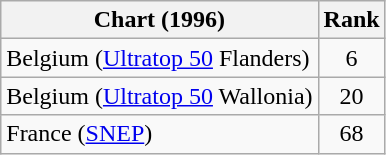<table class="wikitable sortable">
<tr>
<th>Chart (1996)</th>
<th>Rank</th>
</tr>
<tr>
<td>Belgium (<a href='#'>Ultratop 50</a> Flanders)</td>
<td align="center">6</td>
</tr>
<tr>
<td>Belgium (<a href='#'>Ultratop 50</a> Wallonia)</td>
<td align="center">20</td>
</tr>
<tr>
<td>France (<a href='#'>SNEP</a>)</td>
<td align="center">68</td>
</tr>
</table>
